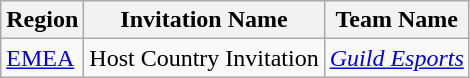<table class="wikitable sortable" style="text-align:left;">
<tr>
<th>Region</th>
<th>Invitation Name</th>
<th>Team Name</th>
</tr>
<tr>
<td><a href='#'>EMEA</a></td>
<td>Host Country Invitation</td>
<td> <em><a href='#'>Guild Esports</a></em></td>
</tr>
</table>
